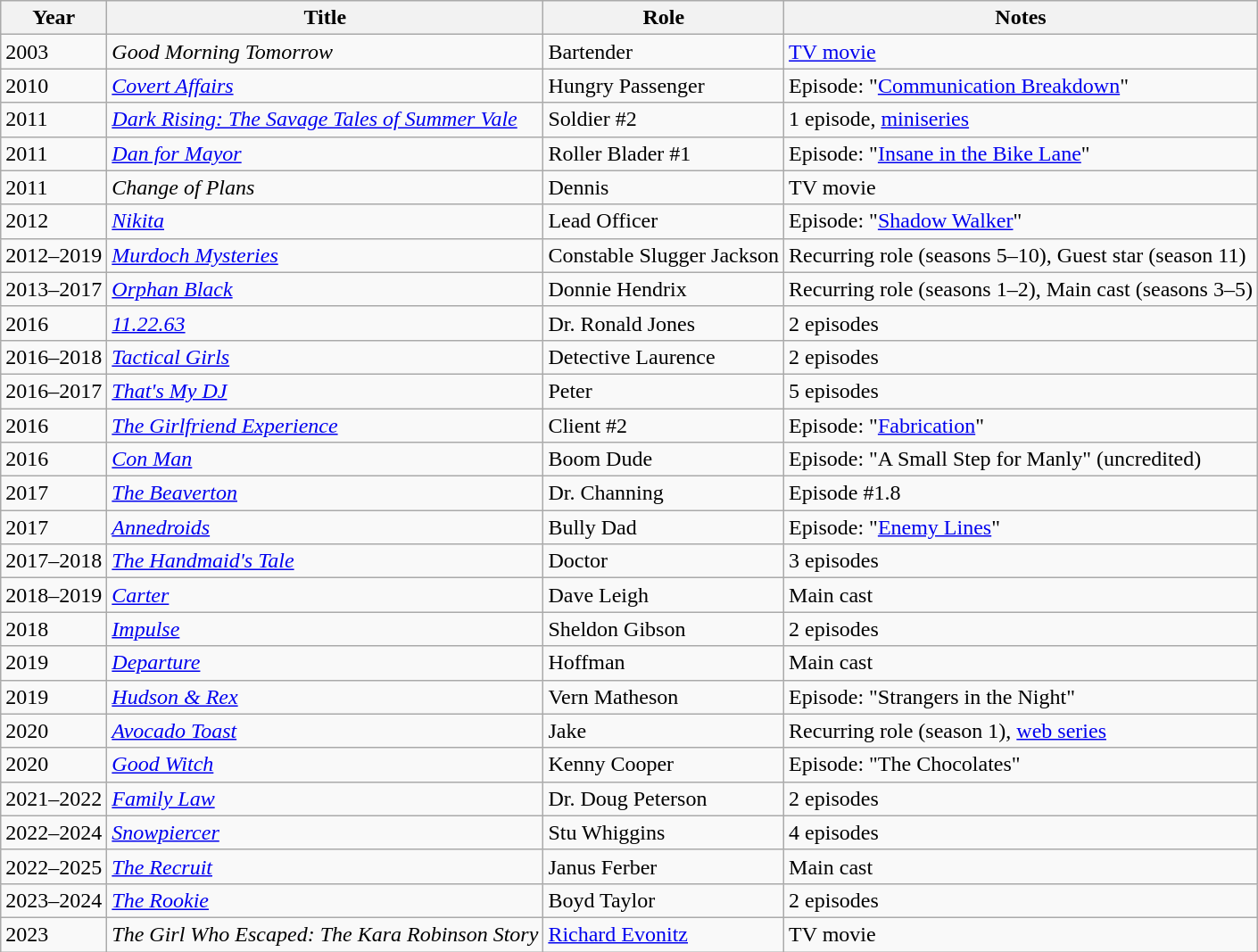<table class="wikitable sortable">
<tr>
<th>Year</th>
<th>Title</th>
<th>Role</th>
<th>Notes</th>
</tr>
<tr>
<td>2003</td>
<td><em>Good Morning Tomorrow</em></td>
<td>Bartender</td>
<td><a href='#'>TV movie</a></td>
</tr>
<tr>
<td>2010</td>
<td><em><a href='#'>Covert Affairs</a></em></td>
<td>Hungry Passenger</td>
<td>Episode: "<a href='#'>Communication Breakdown</a>"</td>
</tr>
<tr>
<td>2011</td>
<td><em><a href='#'>Dark Rising: The Savage Tales of Summer Vale</a></em></td>
<td>Soldier #2</td>
<td>1 episode, <a href='#'>miniseries</a></td>
</tr>
<tr>
<td>2011</td>
<td><em><a href='#'>Dan for Mayor</a></em></td>
<td>Roller Blader #1</td>
<td>Episode: "<a href='#'>Insane in the Bike Lane</a>"</td>
</tr>
<tr>
<td>2011</td>
<td><em>Change of Plans</em></td>
<td>Dennis</td>
<td>TV movie</td>
</tr>
<tr>
<td>2012</td>
<td><em><a href='#'>Nikita</a></em></td>
<td>Lead Officer</td>
<td>Episode: "<a href='#'>Shadow Walker</a>"</td>
</tr>
<tr>
<td>2012–2019</td>
<td><em><a href='#'>Murdoch Mysteries</a></em></td>
<td>Constable Slugger Jackson</td>
<td>Recurring role (seasons 5–10), Guest star (season 11)</td>
</tr>
<tr>
<td>2013–2017</td>
<td><em><a href='#'>Orphan Black</a></em></td>
<td>Donnie Hendrix</td>
<td>Recurring role (seasons 1–2), Main cast (seasons 3–5)</td>
</tr>
<tr>
<td>2016</td>
<td><em><a href='#'>11.22.63</a></em></td>
<td>Dr. Ronald Jones</td>
<td>2 episodes</td>
</tr>
<tr>
<td>2016–2018</td>
<td><em><a href='#'>Tactical Girls</a></em></td>
<td>Detective Laurence</td>
<td>2 episodes</td>
</tr>
<tr>
<td>2016–2017</td>
<td><em><a href='#'>That's My DJ</a></em></td>
<td>Peter</td>
<td>5 episodes</td>
</tr>
<tr>
<td>2016</td>
<td><em><a href='#'>The Girlfriend Experience</a></em></td>
<td>Client #2</td>
<td>Episode: "<a href='#'>Fabrication</a>"</td>
</tr>
<tr>
<td>2016</td>
<td><em><a href='#'>Con Man</a></em></td>
<td>Boom Dude</td>
<td>Episode: "A Small Step for Manly" (uncredited)</td>
</tr>
<tr>
<td>2017</td>
<td><em><a href='#'>The Beaverton</a></em></td>
<td>Dr. Channing</td>
<td>Episode #1.8</td>
</tr>
<tr>
<td>2017</td>
<td><em><a href='#'>Annedroids</a></em></td>
<td>Bully Dad</td>
<td>Episode: "<a href='#'>Enemy Lines</a>"</td>
</tr>
<tr>
<td>2017–2018</td>
<td><em><a href='#'>The Handmaid's Tale</a></em></td>
<td>Doctor</td>
<td>3 episodes</td>
</tr>
<tr>
<td>2018–2019</td>
<td><em><a href='#'>Carter</a></em></td>
<td>Dave Leigh</td>
<td>Main cast</td>
</tr>
<tr>
<td>2018</td>
<td><em><a href='#'>Impulse</a></em></td>
<td>Sheldon Gibson</td>
<td>2 episodes</td>
</tr>
<tr>
<td>2019</td>
<td><em><a href='#'>Departure</a></em></td>
<td>Hoffman</td>
<td>Main cast</td>
</tr>
<tr>
<td>2019</td>
<td><em><a href='#'>Hudson & Rex</a></em></td>
<td>Vern Matheson</td>
<td>Episode: "Strangers in the Night"</td>
</tr>
<tr>
<td>2020</td>
<td><em><a href='#'>Avocado Toast</a></em></td>
<td>Jake</td>
<td>Recurring role (season 1), <a href='#'>web series</a></td>
</tr>
<tr>
<td>2020</td>
<td><em><a href='#'>Good Witch</a></em></td>
<td>Kenny Cooper</td>
<td>Episode: "The Chocolates"</td>
</tr>
<tr>
<td>2021–2022</td>
<td><em><a href='#'>Family Law</a></em></td>
<td>Dr. Doug Peterson</td>
<td>2 episodes</td>
</tr>
<tr>
<td>2022–2024</td>
<td><em><a href='#'>Snowpiercer</a></em></td>
<td>Stu Whiggins</td>
<td>4 episodes</td>
</tr>
<tr>
<td>2022–2025</td>
<td><em><a href='#'>The Recruit</a></em></td>
<td>Janus Ferber</td>
<td>Main cast</td>
</tr>
<tr>
<td>2023–2024</td>
<td><a href='#'><em>The Rookie</em></a></td>
<td>Boyd Taylor</td>
<td>2 episodes</td>
</tr>
<tr>
<td>2023</td>
<td><em>The Girl Who Escaped: The Kara Robinson Story</em></td>
<td><a href='#'>Richard Evonitz</a></td>
<td>TV movie</td>
</tr>
</table>
